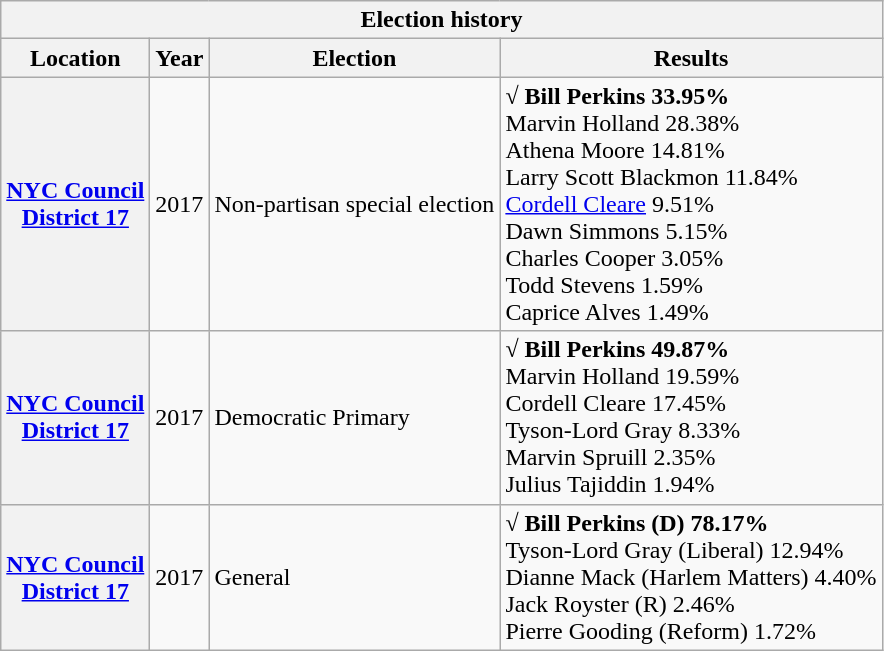<table class="wikitable collapsible">
<tr valign=bottom>
<th colspan=4>Election history</th>
</tr>
<tr valign=bottom>
<th>Location</th>
<th>Year</th>
<th>Election</th>
<th>Results</th>
</tr>
<tr>
<th><a href='#'>NYC Council<br>District 17</a></th>
<td>2017</td>
<td>Non-partisan special election</td>
<td><strong>√ Bill Perkins 33.95%</strong><br>Marvin Holland 28.38%<br>Athena Moore 14.81%<br>Larry Scott Blackmon 11.84%<br><a href='#'>Cordell Cleare</a> 9.51%<br>Dawn Simmons 5.15%<br>Charles Cooper 3.05%<br>Todd Stevens 1.59%<br>Caprice Alves 1.49%</td>
</tr>
<tr>
<th><a href='#'>NYC Council<br>District 17</a></th>
<td>2017</td>
<td>Democratic Primary</td>
<td><strong>√ Bill Perkins 49.87%</strong><br>Marvin Holland 19.59%<br>Cordell Cleare 17.45%<br>Tyson-Lord Gray 8.33%<br>Marvin Spruill 2.35%<br>Julius Tajiddin 1.94%</td>
</tr>
<tr>
<th><a href='#'>NYC Council<br>District 17</a></th>
<td>2017</td>
<td>General</td>
<td><strong>√ Bill Perkins (D) 78.17%</strong><br>Tyson-Lord Gray (Liberal) 12.94%<br>Dianne Mack (Harlem Matters) 4.40%<br>Jack Royster (R) 2.46%<br>Pierre Gooding (Reform) 1.72%</td>
</tr>
</table>
